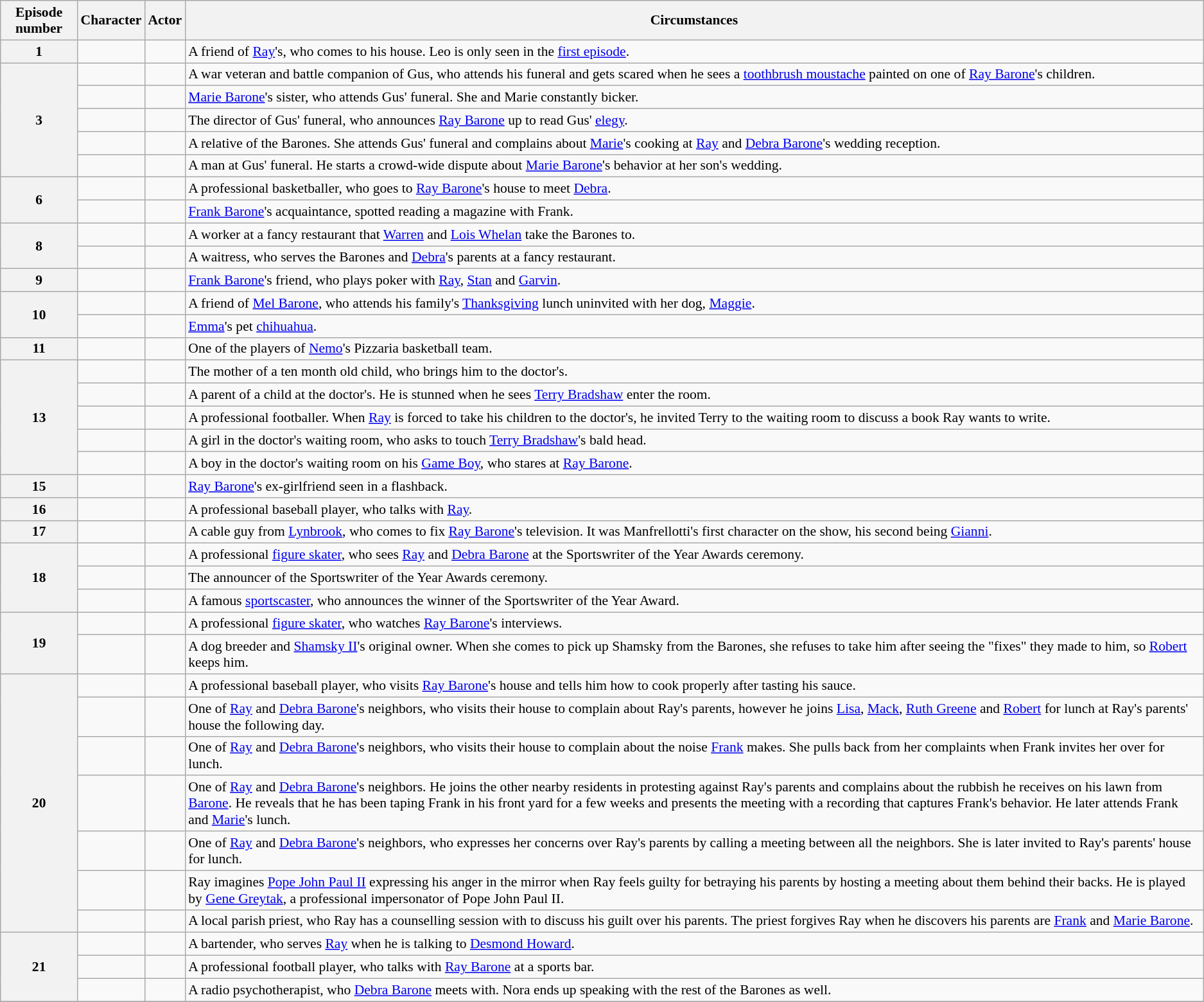<table class="wikitable plainrowheaders" style="font-size:90%">
<tr>
<th scope="col">Episode number</th>
<th scope="col">Character</th>
<th scope="col">Actor</th>
<th scope="col">Circumstances</th>
</tr>
<tr>
<th scope="row">1</th>
<td></td>
<td></td>
<td>A friend of <a href='#'>Ray</a>'s, who comes to his house. Leo is only seen in the <a href='#'>first episode</a>.</td>
</tr>
<tr>
<th scope="row" rowspan="5">3</th>
<td></td>
<td></td>
<td>A war veteran and battle companion of Gus, who attends his funeral and gets scared when he sees a <a href='#'>toothbrush moustache</a> painted on one of <a href='#'>Ray Barone</a>'s children.</td>
</tr>
<tr>
<td></td>
<td></td>
<td><a href='#'>Marie Barone</a>'s sister, who attends Gus' funeral. She and Marie constantly bicker.</td>
</tr>
<tr>
<td></td>
<td></td>
<td>The director of Gus' funeral, who announces <a href='#'>Ray Barone</a> up to read Gus' <a href='#'>elegy</a>.</td>
</tr>
<tr>
<td></td>
<td></td>
<td>A relative of the Barones. She attends Gus' funeral and complains about <a href='#'>Marie</a>'s cooking at <a href='#'>Ray</a> and <a href='#'>Debra Barone</a>'s wedding reception.</td>
</tr>
<tr>
<td></td>
<td></td>
<td>A man at Gus' funeral. He starts a crowd-wide dispute about <a href='#'>Marie Barone</a>'s behavior at her son's wedding.</td>
</tr>
<tr>
<th scope="row" rowspan="2">6</th>
<td></td>
<td></td>
<td>A professional basketballer, who goes to <a href='#'>Ray Barone</a>'s house to meet <a href='#'>Debra</a>.</td>
</tr>
<tr>
<td></td>
<td></td>
<td><a href='#'>Frank Barone</a>'s acquaintance, spotted reading a magazine with Frank.</td>
</tr>
<tr>
<th scope="row" rowspan="2">8</th>
<td></td>
<td></td>
<td>A worker at a fancy restaurant that <a href='#'>Warren</a> and <a href='#'>Lois Whelan</a> take the Barones to.</td>
</tr>
<tr>
<td></td>
<td></td>
<td>A waitress, who serves the Barones and <a href='#'>Debra</a>'s parents at a fancy restaurant.</td>
</tr>
<tr>
<th scope="row">9</th>
<td></td>
<td></td>
<td><a href='#'>Frank Barone</a>'s friend, who plays poker with <a href='#'>Ray</a>, <a href='#'>Stan</a> and <a href='#'>Garvin</a>.</td>
</tr>
<tr>
<th scope="row" rowspan="2">10</th>
<td></td>
<td></td>
<td>A friend of <a href='#'>Mel Barone</a>, who attends his family's <a href='#'>Thanksgiving</a> lunch uninvited with her dog, <a href='#'>Maggie</a>.</td>
</tr>
<tr>
<td></td>
<td></td>
<td><a href='#'>Emma</a>'s pet <a href='#'>chihuahua</a>.</td>
</tr>
<tr>
<th scope="row">11</th>
<td></td>
<td></td>
<td>One of the players of <a href='#'>Nemo</a>'s Pizzaria basketball team.</td>
</tr>
<tr>
<th scope="row" rowspan="5">13</th>
<td></td>
<td></td>
<td>The mother of a ten month old child, who brings him to the doctor's.</td>
</tr>
<tr>
<td></td>
<td></td>
<td>A parent of a child at the doctor's. He is stunned when he sees <a href='#'>Terry Bradshaw</a> enter the room.</td>
</tr>
<tr>
<td></td>
<td></td>
<td>A professional footballer. When <a href='#'>Ray</a> is forced to take his children to the doctor's, he invited Terry to the waiting room to discuss a book Ray wants to write.</td>
</tr>
<tr>
<td></td>
<td></td>
<td>A girl in the doctor's waiting room, who asks to touch <a href='#'>Terry Bradshaw</a>'s bald head.</td>
</tr>
<tr>
<td></td>
<td></td>
<td>A boy in the doctor's waiting room on his <a href='#'>Game Boy</a>, who stares at <a href='#'>Ray Barone</a>.</td>
</tr>
<tr>
<th scope="row">15</th>
<td></td>
<td></td>
<td><a href='#'>Ray Barone</a>'s ex-girlfriend seen in a flashback.</td>
</tr>
<tr>
<th scope="row">16</th>
<td></td>
<td></td>
<td>A professional baseball player, who talks with <a href='#'>Ray</a>.</td>
</tr>
<tr>
<th scope="row">17</th>
<td></td>
<td></td>
<td>A cable guy from <a href='#'>Lynbrook</a>, who comes to fix <a href='#'>Ray Barone</a>'s television. It was Manfrellotti's first character on the show, his second being <a href='#'>Gianni</a>.</td>
</tr>
<tr>
<th scope="row" rowspan="3">18</th>
<td></td>
<td></td>
<td>A professional <a href='#'>figure skater</a>, who sees <a href='#'>Ray</a> and <a href='#'>Debra Barone</a> at the Sportswriter of the Year Awards ceremony.</td>
</tr>
<tr>
<td></td>
<td></td>
<td>The announcer of the Sportswriter of the Year Awards ceremony.</td>
</tr>
<tr>
<td></td>
<td></td>
<td>A famous <a href='#'>sportscaster</a>, who announces the winner of the Sportswriter of the Year Award.</td>
</tr>
<tr>
<th scope="row" rowspan="2">19</th>
<td></td>
<td></td>
<td>A professional <a href='#'>figure skater</a>, who watches <a href='#'>Ray Barone</a>'s interviews.</td>
</tr>
<tr>
<td></td>
<td></td>
<td>A dog breeder and <a href='#'>Shamsky II</a>'s original owner. When she comes to pick up Shamsky from the Barones, she refuses to take him after seeing the "fixes" they made to him, so <a href='#'>Robert</a> keeps him.</td>
</tr>
<tr>
<th scope="row" rowspan="7">20</th>
<td></td>
<td></td>
<td>A professional baseball player, who visits <a href='#'>Ray Barone</a>'s house and tells him how to cook properly after tasting his sauce.</td>
</tr>
<tr>
<td></td>
<td></td>
<td>One of <a href='#'>Ray</a> and <a href='#'>Debra Barone</a>'s neighbors, who visits their house to complain about Ray's parents, however he joins <a href='#'>Lisa</a>, <a href='#'>Mack</a>, <a href='#'>Ruth Greene</a> and <a href='#'>Robert</a> for lunch at Ray's parents' house the following day.</td>
</tr>
<tr>
<td></td>
<td></td>
<td>One of <a href='#'>Ray</a> and <a href='#'>Debra Barone</a>'s neighbors, who visits their house to complain about the noise <a href='#'>Frank</a> makes. She pulls back from her complaints when Frank invites her over for lunch.</td>
</tr>
<tr>
<td></td>
<td></td>
<td>One of <a href='#'>Ray</a> and <a href='#'>Debra Barone</a>'s neighbors. He joins the other nearby residents in protesting against Ray's parents and complains about the rubbish he receives on his lawn from <a href='#'>Barone</a>. He reveals that he has been taping Frank in his front yard for a few weeks and presents the meeting with a recording that captures Frank's behavior. He later attends Frank and <a href='#'>Marie</a>'s lunch.</td>
</tr>
<tr>
<td></td>
<td></td>
<td>One of <a href='#'>Ray</a> and <a href='#'>Debra Barone</a>'s neighbors, who expresses her concerns over Ray's parents by calling a meeting between all the neighbors. She is later invited to Ray's parents' house for lunch.</td>
</tr>
<tr>
<td></td>
<td></td>
<td>Ray imagines <a href='#'>Pope John Paul II</a> expressing his anger in the mirror when Ray feels guilty for betraying his parents by hosting a meeting about them behind their backs. He is played by <a href='#'>Gene Greytak</a>, a professional impersonator of Pope John Paul II.</td>
</tr>
<tr>
<td></td>
<td></td>
<td>A local parish priest, who Ray has a counselling session with to discuss his guilt over his parents. The priest forgives Ray when he discovers his parents are <a href='#'>Frank</a> and <a href='#'>Marie Barone</a>.</td>
</tr>
<tr>
<th scope="row" rowspan="3">21</th>
<td></td>
<td></td>
<td>A bartender, who serves <a href='#'>Ray</a> when he is talking to <a href='#'>Desmond Howard</a>.</td>
</tr>
<tr>
<td></td>
<td></td>
<td>A professional football player, who talks with <a href='#'>Ray Barone</a> at a sports bar.</td>
</tr>
<tr>
<td></td>
<td></td>
<td>A radio psychotherapist, who <a href='#'>Debra Barone</a> meets with. Nora ends up speaking with the rest of the Barones as well.</td>
</tr>
<tr>
</tr>
</table>
